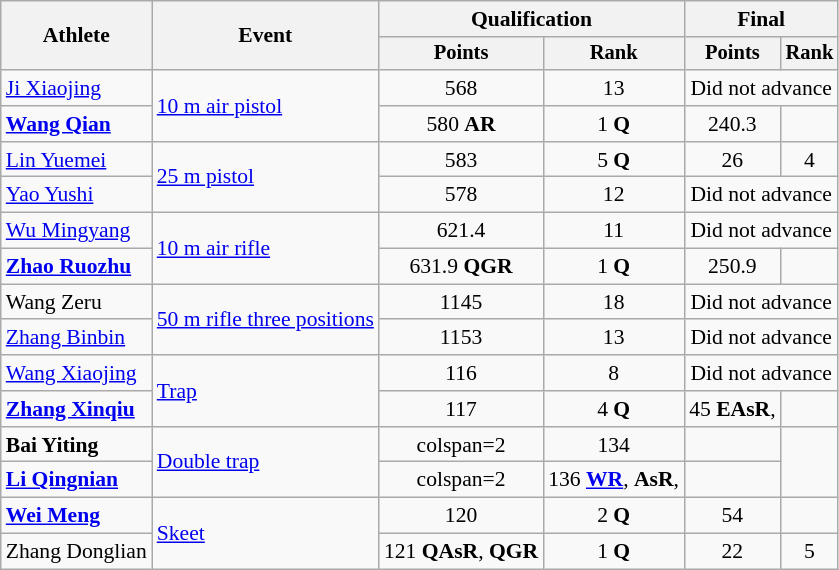<table class=wikitable style=font-size:90%;text-align:center>
<tr>
<th rowspan="2">Athlete</th>
<th rowspan="2">Event</th>
<th colspan=2>Qualification</th>
<th colspan=2>Final</th>
</tr>
<tr style="font-size:95%">
<th>Points</th>
<th>Rank</th>
<th>Points</th>
<th>Rank</th>
</tr>
<tr>
<td align=left><a href='#'>Ji Xiaojing</a></td>
<td align=left rowspan=2><a href='#'>10 m air pistol</a></td>
<td>568</td>
<td>13</td>
<td colspan=2>Did not advance</td>
</tr>
<tr>
<td align=left><strong><a href='#'>Wang Qian</a></strong></td>
<td>580 <strong>AR</strong></td>
<td>1 <strong>Q</strong></td>
<td>240.3 </td>
<td></td>
</tr>
<tr>
<td align=left><a href='#'>Lin Yuemei</a></td>
<td align=left rowspan=2><a href='#'>25 m pistol</a></td>
<td>583</td>
<td>5 <strong>Q</strong></td>
<td>26</td>
<td>4</td>
</tr>
<tr>
<td align=left><a href='#'>Yao Yushi</a></td>
<td>578</td>
<td>12</td>
<td colspan=2>Did not advance</td>
</tr>
<tr>
<td align=left><a href='#'>Wu Mingyang</a></td>
<td align=left rowspan=2><a href='#'>10 m air rifle</a></td>
<td>621.4</td>
<td>11</td>
<td colspan=2>Did not advance</td>
</tr>
<tr>
<td align=left><strong><a href='#'>Zhao Ruozhu</a></strong></td>
<td>631.9 <strong>QGR</strong></td>
<td>1 <strong>Q</strong></td>
<td>250.9 </td>
<td></td>
</tr>
<tr>
<td align=left>Wang Zeru</td>
<td align=left rowspan=2><a href='#'>50 m rifle three positions</a></td>
<td>1145</td>
<td>18</td>
<td colspan=2>Did not advance</td>
</tr>
<tr>
<td align=left><a href='#'>Zhang Binbin</a></td>
<td>1153</td>
<td>13</td>
<td colspan=2>Did not advance</td>
</tr>
<tr>
<td align=left><a href='#'>Wang Xiaojing</a></td>
<td align=left rowspan=2><a href='#'>Trap</a></td>
<td>116</td>
<td>8</td>
<td colspan=2>Did not advance</td>
</tr>
<tr>
<td align=left><strong><a href='#'>Zhang Xinqiu</a></strong></td>
<td>117</td>
<td>4 <strong>Q</strong></td>
<td>45 <strong>EAsR</strong>, </td>
<td></td>
</tr>
<tr>
<td align=left><strong>Bai Yiting</strong></td>
<td align=left rowspan=2><a href='#'>Double trap</a></td>
<td>colspan=2 </td>
<td>134</td>
<td></td>
</tr>
<tr>
<td align=left><strong><a href='#'>Li Qingnian</a></strong></td>
<td>colspan=2 </td>
<td>136 <strong><a href='#'>WR</a></strong>, <strong>AsR</strong>, </td>
<td></td>
</tr>
<tr>
<td align=left><strong><a href='#'>Wei Meng</a></strong></td>
<td align=left rowspan=2><a href='#'>Skeet</a></td>
<td>120</td>
<td>2 <strong>Q</strong></td>
<td>54</td>
<td></td>
</tr>
<tr>
<td align=left>Zhang Donglian</td>
<td>121 <strong>QAsR</strong>, <strong>QGR</strong></td>
<td>1 <strong>Q</strong></td>
<td>22</td>
<td>5</td>
</tr>
</table>
